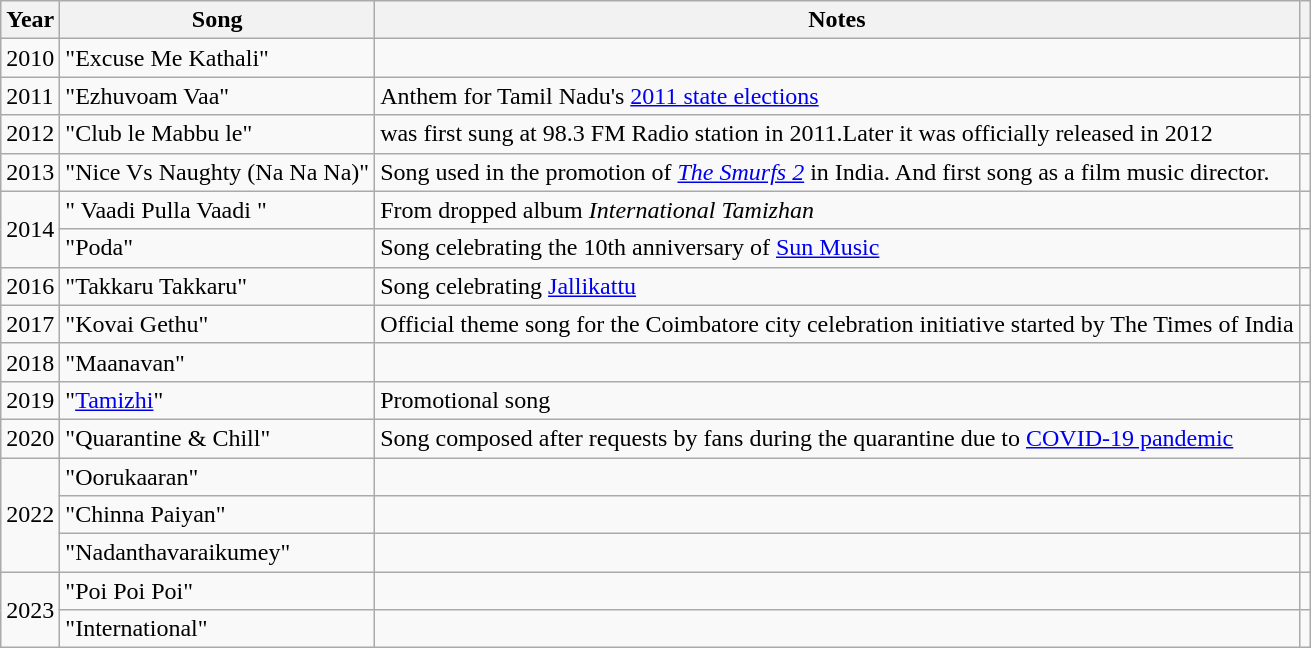<table class="wikitable sortable">
<tr>
<th>Year</th>
<th>Song</th>
<th>Notes</th>
<th></th>
</tr>
<tr>
<td>2010</td>
<td>"Excuse Me Kathali"</td>
<td></td>
<td></td>
</tr>
<tr>
<td>2011</td>
<td>"Ezhuvoam Vaa"</td>
<td>Anthem for Tamil Nadu's <a href='#'>2011 state elections</a></td>
<td></td>
</tr>
<tr>
<td>2012</td>
<td>"Club le Mabbu le"</td>
<td> was first sung at 98.3 FM Radio station in 2011.Later it was officially released in 2012</td>
<td></td>
</tr>
<tr>
<td>2013</td>
<td>"Nice Vs Naughty (Na Na Na)"</td>
<td>Song used in the promotion of <em><a href='#'>The Smurfs 2</a></em> in India. And first song as a film music director.</td>
<td></td>
</tr>
<tr>
<td rowspan="2">2014</td>
<td>" Vaadi Pulla Vaadi "</td>
<td>From dropped album <em>International Tamizhan</em></td>
<td></td>
</tr>
<tr>
<td>"Poda"</td>
<td>Song celebrating the 10th anniversary of <a href='#'>Sun Music</a></td>
<td></td>
</tr>
<tr>
<td>2016</td>
<td>"Takkaru Takkaru"</td>
<td>Song celebrating <a href='#'>Jallikattu</a></td>
<td></td>
</tr>
<tr>
<td>2017</td>
<td>"Kovai Gethu"</td>
<td>Official theme song for the Coimbatore city celebration initiative started by The Times of India</td>
<td></td>
</tr>
<tr>
<td>2018</td>
<td>"Maanavan"</td>
<td></td>
<td></td>
</tr>
<tr>
<td>2019</td>
<td>"<a href='#'>Tamizhi</a>"</td>
<td>Promotional song</td>
<td></td>
</tr>
<tr>
<td>2020</td>
<td>"Quarantine & Chill"</td>
<td>Song composed after requests by fans during the quarantine due to <a href='#'>COVID-19 pandemic</a></td>
<td></td>
</tr>
<tr>
<td rowspan=3>2022</td>
<td>"Oorukaaran"</td>
<td></td>
<td></td>
</tr>
<tr>
<td>"Chinna Paiyan"</td>
<td></td>
<td></td>
</tr>
<tr>
<td>"Nadanthavaraikumey"</td>
<td></td>
<td></td>
</tr>
<tr>
<td rowspan=2>2023</td>
<td>"Poi Poi Poi"</td>
<td></td>
<td></td>
</tr>
<tr>
<td>"International"</td>
<td></td>
<td></td>
</tr>
</table>
